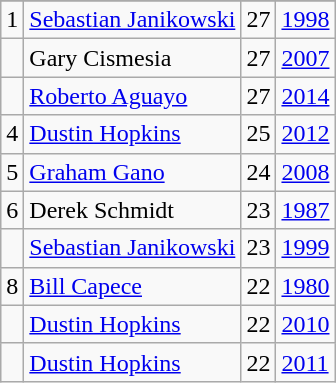<table class="wikitable">
<tr>
</tr>
<tr>
<td>1</td>
<td><a href='#'>Sebastian Janikowski</a></td>
<td>27</td>
<td><a href='#'>1998</a></td>
</tr>
<tr>
<td></td>
<td>Gary Cismesia</td>
<td>27</td>
<td><a href='#'>2007</a></td>
</tr>
<tr>
<td></td>
<td><a href='#'>Roberto Aguayo</a></td>
<td>27</td>
<td><a href='#'>2014</a></td>
</tr>
<tr>
<td>4</td>
<td><a href='#'>Dustin Hopkins</a></td>
<td>25</td>
<td><a href='#'>2012</a></td>
</tr>
<tr>
<td>5</td>
<td><a href='#'>Graham Gano</a></td>
<td>24</td>
<td><a href='#'>2008</a></td>
</tr>
<tr>
<td>6</td>
<td>Derek Schmidt</td>
<td>23</td>
<td><a href='#'>1987</a></td>
</tr>
<tr>
<td></td>
<td><a href='#'>Sebastian Janikowski</a></td>
<td>23</td>
<td><a href='#'>1999</a></td>
</tr>
<tr>
<td>8</td>
<td><a href='#'>Bill Capece</a></td>
<td>22</td>
<td><a href='#'>1980</a></td>
</tr>
<tr>
<td></td>
<td><a href='#'>Dustin Hopkins</a></td>
<td>22</td>
<td><a href='#'>2010</a></td>
</tr>
<tr>
<td></td>
<td><a href='#'>Dustin Hopkins</a></td>
<td>22</td>
<td><a href='#'>2011</a></td>
</tr>
</table>
